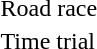<table>
<tr>
<td>Road race</td>
<td></td>
<td></td>
<td></td>
</tr>
<tr>
<td>Time trial</td>
<td></td>
<td></td>
<td></td>
</tr>
</table>
